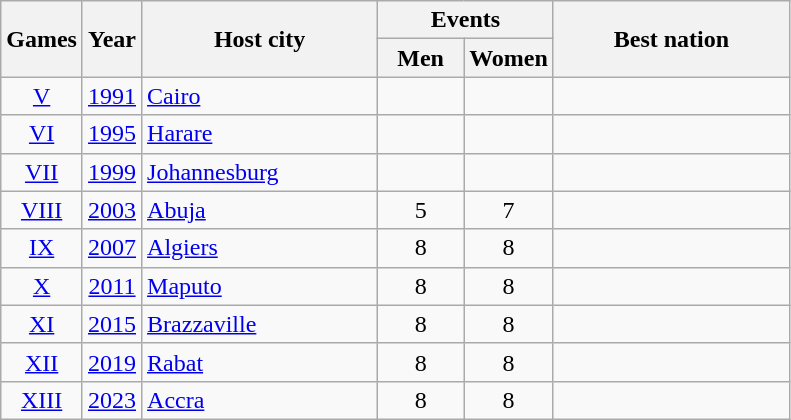<table class=wikitable style="text-align:center">
<tr>
<th rowspan=2>Games</th>
<th rowspan=2>Year</th>
<th width=150 rowspan=2>Host city</th>
<th colspan=2>Events</th>
<th width=150 rowspan=2>Best nation</th>
</tr>
<tr>
<th width=50>Men</th>
<th width=50>Women</th>
</tr>
<tr>
<td><a href='#'>V</a></td>
<td><a href='#'>1991</a></td>
<td align=left> <a href='#'>Cairo</a></td>
<td></td>
<td></td>
<td align=left></td>
</tr>
<tr>
<td><a href='#'>VI</a></td>
<td><a href='#'>1995</a></td>
<td align=left> <a href='#'>Harare</a></td>
<td></td>
<td></td>
<td></td>
</tr>
<tr>
<td><a href='#'>VII</a></td>
<td><a href='#'>1999</a></td>
<td align=left> <a href='#'>Johannesburg</a></td>
<td></td>
<td></td>
<td></td>
</tr>
<tr>
<td><a href='#'>VIII</a></td>
<td><a href='#'>2003</a></td>
<td align=left> <a href='#'>Abuja</a></td>
<td>5</td>
<td>7</td>
<td align=left></td>
</tr>
<tr>
<td><a href='#'>IX</a></td>
<td><a href='#'>2007</a></td>
<td align=left> <a href='#'>Algiers</a></td>
<td>8</td>
<td>8</td>
<td align=left></td>
</tr>
<tr>
<td><a href='#'>X</a></td>
<td><a href='#'>2011</a></td>
<td align=left> <a href='#'>Maputo</a></td>
<td>8</td>
<td>8</td>
<td align=left></td>
</tr>
<tr>
<td><a href='#'>XI</a></td>
<td><a href='#'>2015</a></td>
<td align=left> <a href='#'>Brazzaville</a></td>
<td>8</td>
<td>8</td>
<td align=left></td>
</tr>
<tr>
<td><a href='#'>XII</a></td>
<td><a href='#'>2019</a></td>
<td align=left> <a href='#'>Rabat</a></td>
<td>8</td>
<td>8</td>
<td align=left></td>
</tr>
<tr>
<td><a href='#'>XIII</a></td>
<td><a href='#'>2023</a></td>
<td align=left> <a href='#'>Accra</a></td>
<td>8</td>
<td>8</td>
<td align=left></td>
</tr>
</table>
